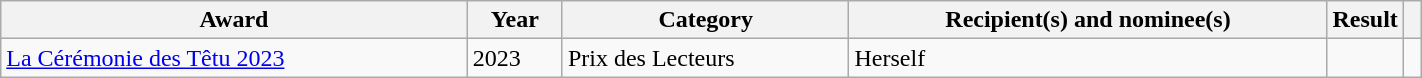<table class="wikitable plainrowheaders" style="width: 75%;">
<tr>
<th scope="col">Award</th>
<th scope="col">Year</th>
<th scope="col">Category</th>
<th scope="col">Recipient(s) and nominee(s)</th>
<th scope="col" style="width: 5%;">Result</th>
<th scope="col" class="unsortable"></th>
</tr>
<tr>
<td><a href='#'>La Cérémonie des Têtu 2023</a></td>
<td>2023</td>
<td>Prix des Lecteurs</td>
<td>Herself</td>
<td></td>
<td align="center"></td>
</tr>
</table>
